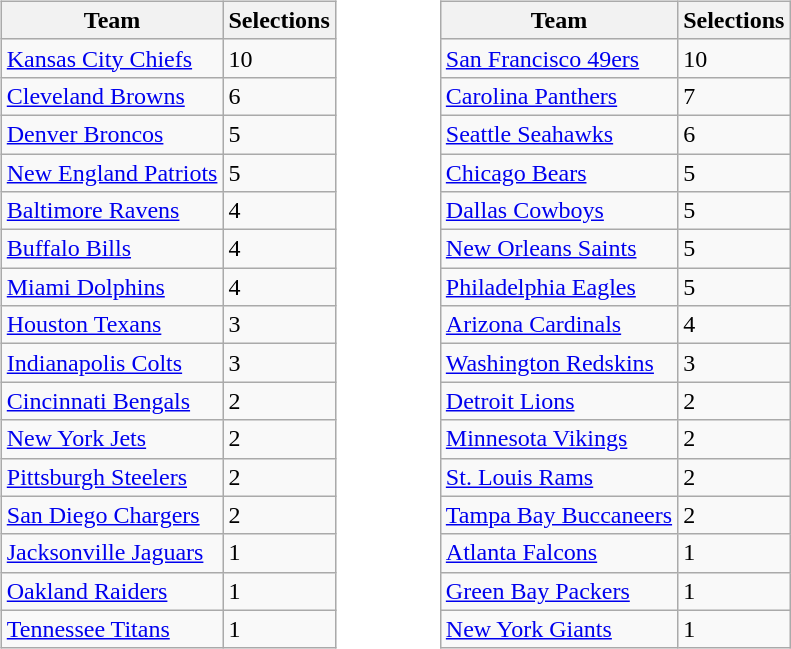<table border=0>
<tr valign="top">
<td><br><table class="wikitable sortable">
<tr>
<th>Team</th>
<th>Selections</th>
</tr>
<tr>
<td><a href='#'>Kansas City Chiefs</a></td>
<td>10</td>
</tr>
<tr>
<td><a href='#'>Cleveland Browns</a></td>
<td>6</td>
</tr>
<tr>
<td><a href='#'>Denver Broncos</a></td>
<td>5</td>
</tr>
<tr>
<td><a href='#'>New England Patriots</a></td>
<td>5</td>
</tr>
<tr>
<td><a href='#'>Baltimore Ravens</a></td>
<td>4</td>
</tr>
<tr>
<td><a href='#'>Buffalo Bills</a></td>
<td>4</td>
</tr>
<tr>
<td><a href='#'>Miami Dolphins</a></td>
<td>4</td>
</tr>
<tr>
<td><a href='#'>Houston Texans</a></td>
<td>3</td>
</tr>
<tr>
<td><a href='#'>Indianapolis Colts</a></td>
<td>3</td>
</tr>
<tr>
<td><a href='#'>Cincinnati Bengals</a></td>
<td>2</td>
</tr>
<tr>
<td><a href='#'>New York Jets</a></td>
<td>2</td>
</tr>
<tr>
<td><a href='#'>Pittsburgh Steelers</a></td>
<td>2</td>
</tr>
<tr>
<td><a href='#'>San Diego Chargers</a></td>
<td>2</td>
</tr>
<tr>
<td><a href='#'>Jacksonville Jaguars</a></td>
<td>1</td>
</tr>
<tr>
<td><a href='#'>Oakland Raiders</a></td>
<td>1</td>
</tr>
<tr>
<td><a href='#'>Tennessee Titans</a></td>
<td>1</td>
</tr>
</table>
</td>
<td style="padding-left:50px;"><br><table class="wikitable sortable">
<tr>
<th>Team</th>
<th>Selections</th>
</tr>
<tr>
<td><a href='#'>San Francisco 49ers</a></td>
<td>10</td>
</tr>
<tr>
<td><a href='#'>Carolina Panthers</a></td>
<td>7</td>
</tr>
<tr>
<td><a href='#'>Seattle Seahawks</a></td>
<td>6</td>
</tr>
<tr>
<td><a href='#'>Chicago Bears</a></td>
<td>5</td>
</tr>
<tr>
<td><a href='#'>Dallas Cowboys</a></td>
<td>5</td>
</tr>
<tr>
<td><a href='#'>New Orleans Saints</a></td>
<td>5</td>
</tr>
<tr>
<td><a href='#'>Philadelphia Eagles</a></td>
<td>5</td>
</tr>
<tr>
<td><a href='#'>Arizona Cardinals</a></td>
<td>4</td>
</tr>
<tr>
<td><a href='#'>Washington Redskins</a></td>
<td>3</td>
</tr>
<tr>
<td><a href='#'>Detroit Lions</a></td>
<td>2</td>
</tr>
<tr>
<td><a href='#'>Minnesota Vikings</a></td>
<td>2</td>
</tr>
<tr>
<td><a href='#'>St. Louis Rams</a></td>
<td>2</td>
</tr>
<tr>
<td><a href='#'>Tampa Bay Buccaneers</a></td>
<td>2</td>
</tr>
<tr>
<td><a href='#'>Atlanta Falcons</a></td>
<td>1</td>
</tr>
<tr>
<td><a href='#'>Green Bay Packers</a></td>
<td>1</td>
</tr>
<tr>
<td><a href='#'>New York Giants</a></td>
<td>1</td>
</tr>
</table>
</td>
</tr>
</table>
